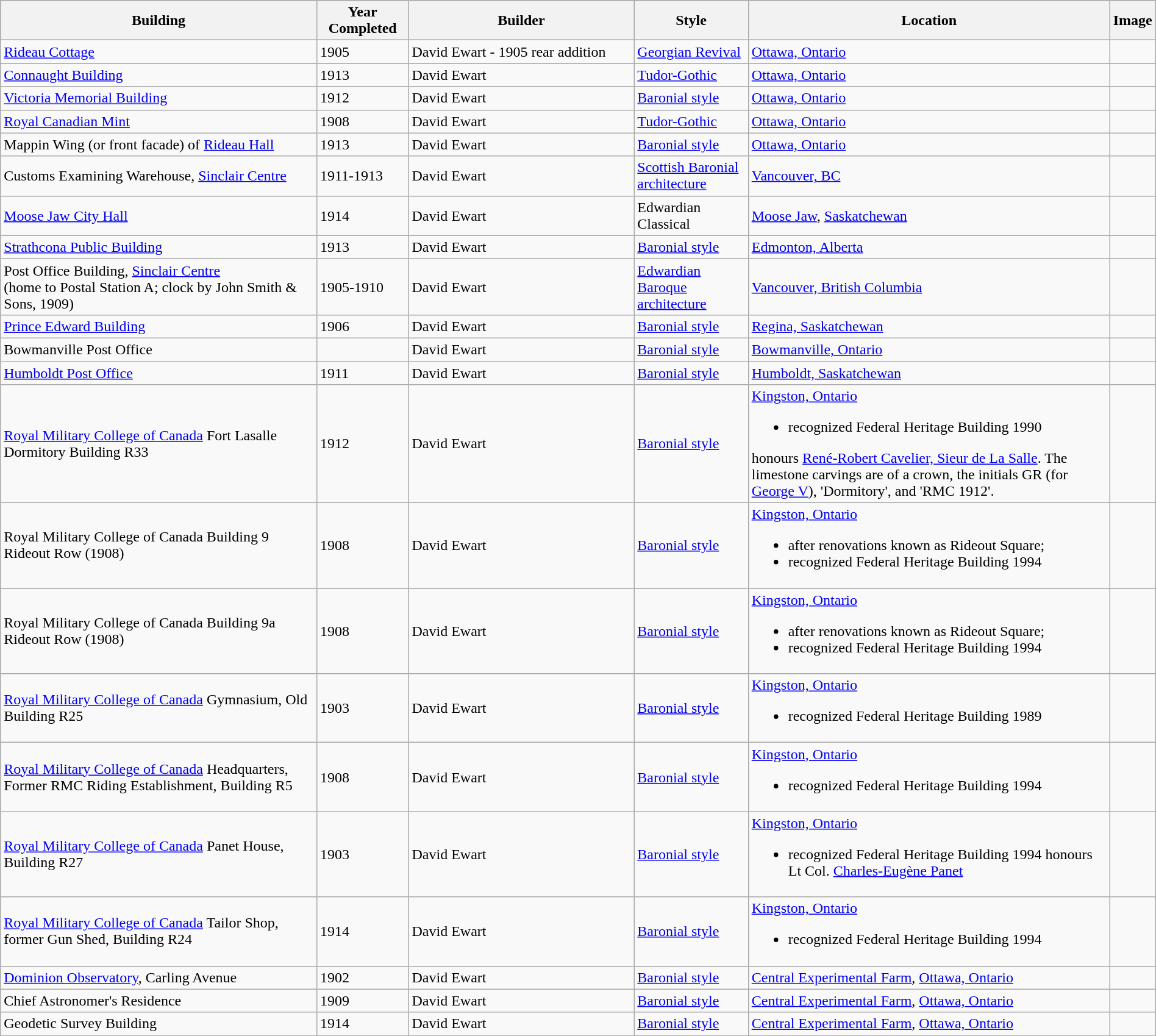<table class="wikitable sortable" style="margin:1em auto;">
<tr style="background:lightblue;">
<th width=28%>Building</th>
<th width=8%>Year Completed</th>
<th width=20%>Builder</th>
<th width=10%>Style</th>
<th width=32%>Location</th>
<th width=7%>Image</th>
</tr>
<tr>
<td><a href='#'>Rideau Cottage</a></td>
<td>1905</td>
<td>David Ewart - 1905 rear addition</td>
<td><a href='#'>Georgian Revival</a></td>
<td><a href='#'>Ottawa, Ontario</a></td>
<td></td>
</tr>
<tr>
<td><a href='#'>Connaught Building</a></td>
<td>1913</td>
<td>David Ewart</td>
<td><a href='#'>Tudor-Gothic</a></td>
<td><a href='#'>Ottawa, Ontario</a></td>
<td></td>
</tr>
<tr>
<td><a href='#'>Victoria Memorial Building</a></td>
<td>1912</td>
<td>David Ewart</td>
<td><a href='#'>Baronial style</a></td>
<td><a href='#'>Ottawa, Ontario</a></td>
<td></td>
</tr>
<tr>
<td><a href='#'>Royal Canadian Mint</a></td>
<td>1908</td>
<td>David Ewart</td>
<td><a href='#'>Tudor-Gothic</a></td>
<td><a href='#'>Ottawa, Ontario</a></td>
<td></td>
</tr>
<tr>
<td>Mappin Wing (or front facade) of <a href='#'>Rideau Hall</a></td>
<td>1913</td>
<td>David Ewart</td>
<td><a href='#'>Baronial style</a></td>
<td><a href='#'>Ottawa, Ontario</a></td>
<td></td>
</tr>
<tr>
<td>Customs Examining Warehouse, <a href='#'>Sinclair Centre</a></td>
<td>1911-1913</td>
<td>David Ewart</td>
<td><a href='#'>Scottish Baronial architecture</a></td>
<td><a href='#'>Vancouver, BC</a></td>
<td></td>
</tr>
<tr>
<td><a href='#'>Moose Jaw City Hall</a></td>
<td>1914</td>
<td>David Ewart</td>
<td>Edwardian Classical</td>
<td><a href='#'>Moose Jaw</a>, <a href='#'>Saskatchewan</a></td>
<td></td>
</tr>
<tr>
<td><a href='#'>Strathcona Public Building</a></td>
<td>1913</td>
<td>David Ewart</td>
<td><a href='#'>Baronial style</a></td>
<td><a href='#'>Edmonton, Alberta</a></td>
<td></td>
</tr>
<tr>
<td>Post Office Building, <a href='#'>Sinclair Centre</a> <br> (home to Postal Station A; clock by John Smith & Sons, 1909)</td>
<td>1905-1910</td>
<td>David Ewart</td>
<td><a href='#'>Edwardian Baroque architecture</a></td>
<td><a href='#'>Vancouver, British Columbia</a></td>
<td></td>
</tr>
<tr>
<td><a href='#'>Prince Edward Building</a></td>
<td>1906</td>
<td>David Ewart</td>
<td><a href='#'>Baronial style</a></td>
<td><a href='#'>Regina, Saskatchewan</a></td>
<td></td>
</tr>
<tr>
<td>Bowmanville Post Office</td>
<td></td>
<td>David Ewart</td>
<td><a href='#'>Baronial style</a></td>
<td><a href='#'>Bowmanville, Ontario</a></td>
<td></td>
</tr>
<tr>
<td><a href='#'>Humboldt Post Office</a></td>
<td>1911</td>
<td>David Ewart</td>
<td><a href='#'>Baronial style</a></td>
<td><a href='#'>Humboldt, Saskatchewan</a></td>
<td></td>
</tr>
<tr>
<td><a href='#'>Royal Military College of Canada</a> Fort Lasalle Dormitory Building R33</td>
<td>1912</td>
<td>David Ewart</td>
<td><a href='#'>Baronial style</a></td>
<td><a href='#'>Kingston, Ontario</a><br><ul><li>recognized Federal Heritage Building 1990 </li></ul>honours <a href='#'>René-Robert Cavelier, Sieur de La Salle</a>. The limestone carvings are of a crown, the initials GR (for <a href='#'>George V</a>), 'Dormitory', and 'RMC 1912'.</td>
<td></td>
</tr>
<tr>
<td>Royal Military College of Canada Building 9 Rideout Row (1908)</td>
<td>1908</td>
<td>David Ewart</td>
<td><a href='#'>Baronial style</a></td>
<td><a href='#'>Kingston, Ontario</a><br><ul><li>after renovations known as Rideout Square;</li><li>recognized Federal Heritage Building 1994</li></ul></td>
<td></td>
</tr>
<tr>
<td>Royal Military College of Canada Building 9a Rideout Row (1908)</td>
<td>1908</td>
<td>David Ewart</td>
<td><a href='#'>Baronial style</a></td>
<td><a href='#'>Kingston, Ontario</a><br><ul><li>after renovations known as Rideout Square;</li><li>recognized Federal Heritage Building 1994</li></ul></td>
<td></td>
</tr>
<tr>
<td><a href='#'>Royal Military College of Canada</a> Gymnasium, Old Building R25</td>
<td>1903</td>
<td>David Ewart</td>
<td><a href='#'>Baronial style</a></td>
<td><a href='#'>Kingston, Ontario</a><br><ul><li>recognized Federal Heritage Building 1989</li></ul></td>
<td></td>
</tr>
<tr>
<td><a href='#'>Royal Military College of Canada</a> Headquarters, Former RMC Riding Establishment, Building R5</td>
<td>1908</td>
<td>David Ewart</td>
<td><a href='#'>Baronial style</a></td>
<td><a href='#'>Kingston, Ontario</a><br><ul><li>recognized Federal Heritage Building 1994 </li></ul></td>
<td></td>
</tr>
<tr>
<td><a href='#'>Royal Military College of Canada</a> Panet House, Building R27</td>
<td>1903</td>
<td>David Ewart</td>
<td><a href='#'>Baronial style</a></td>
<td><a href='#'>Kingston, Ontario</a><br><ul><li>recognized Federal Heritage Building 1994  honours Lt Col. <a href='#'>Charles-Eugène Panet</a></li></ul></td>
<td></td>
</tr>
<tr>
<td><a href='#'>Royal Military College of Canada</a> Tailor Shop, former Gun Shed, Building R24</td>
<td>1914</td>
<td>David Ewart</td>
<td><a href='#'>Baronial style</a></td>
<td><a href='#'>Kingston, Ontario</a><br><ul><li>recognized Federal Heritage Building 1994 </li></ul></td>
<td></td>
</tr>
<tr>
<td><a href='#'>Dominion Observatory</a>, Carling Avenue</td>
<td>1902</td>
<td>David Ewart</td>
<td><a href='#'>Baronial style</a></td>
<td><a href='#'>Central Experimental Farm</a>, <a href='#'>Ottawa, Ontario</a></td>
<td></td>
</tr>
<tr>
<td>Chief Astronomer's Residence</td>
<td>1909</td>
<td>David Ewart</td>
<td><a href='#'>Baronial style</a></td>
<td><a href='#'>Central Experimental Farm</a>, <a href='#'>Ottawa, Ontario</a></td>
<td></td>
</tr>
<tr>
<td>Geodetic Survey Building</td>
<td>1914</td>
<td>David Ewart</td>
<td><a href='#'>Baronial style</a></td>
<td><a href='#'>Central Experimental Farm</a>, <a href='#'>Ottawa, Ontario</a></td>
<td></td>
</tr>
<tr>
</tr>
</table>
